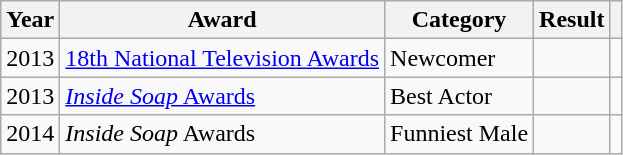<table class="wikitable">
<tr>
<th>Year</th>
<th>Award</th>
<th>Category</th>
<th>Result</th>
<th></th>
</tr>
<tr>
<td>2013</td>
<td><a href='#'>18th National Television Awards</a></td>
<td>Newcomer</td>
<td></td>
<td align="center"></td>
</tr>
<tr>
<td>2013</td>
<td><a href='#'><em>Inside Soap</em> Awards</a></td>
<td>Best Actor</td>
<td></td>
<td align="center"></td>
</tr>
<tr>
<td>2014</td>
<td><em>Inside Soap</em> Awards</td>
<td>Funniest Male</td>
<td></td>
<td align="center"></td>
</tr>
</table>
